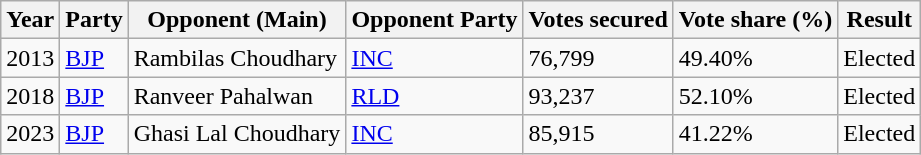<table class="wikitable">
<tr>
<th>Year</th>
<th>Party</th>
<th>Opponent (Main)</th>
<th>Opponent Party</th>
<th>Votes secured</th>
<th>Vote share (%)</th>
<th>Result</th>
</tr>
<tr>
<td>2013</td>
<td><a href='#'>BJP</a></td>
<td>Rambilas Choudhary</td>
<td><a href='#'>INC</a></td>
<td>76,799</td>
<td>49.40%</td>
<td>Elected</td>
</tr>
<tr>
<td>2018</td>
<td><a href='#'>BJP</a></td>
<td>Ranveer Pahalwan</td>
<td><a href='#'>RLD</a></td>
<td>93,237</td>
<td>52.10%</td>
<td>Elected</td>
</tr>
<tr>
<td>2023</td>
<td><a href='#'>BJP</a></td>
<td>Ghasi Lal Choudhary</td>
<td><a href='#'>INC</a></td>
<td>85,915</td>
<td>41.22%</td>
<td>Elected</td>
</tr>
</table>
